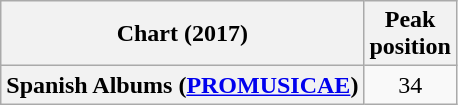<table class="wikitable sortable plainrowheaders" style="text-align:center">
<tr>
<th scope="col">Chart (2017)</th>
<th scope="col">Peak<br> position</th>
</tr>
<tr>
<th scope="row">Spanish Albums (<a href='#'>PROMUSICAE</a>)</th>
<td>34</td>
</tr>
</table>
